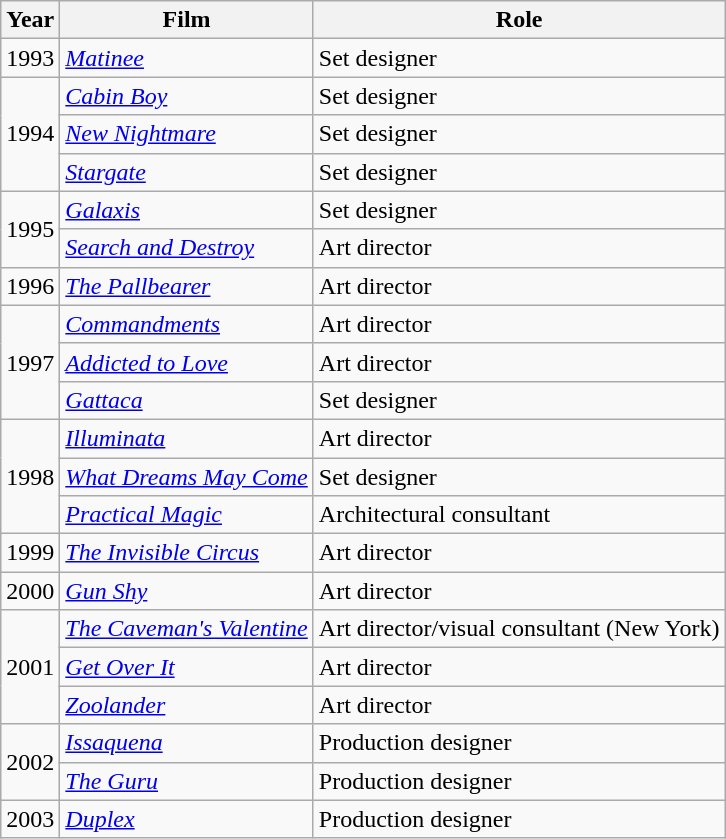<table class="wikitable">
<tr>
<th>Year</th>
<th>Film</th>
<th>Role</th>
</tr>
<tr>
<td>1993</td>
<td><em><a href='#'>Matinee</a></em></td>
<td>Set designer</td>
</tr>
<tr>
<td rowspan="3">1994</td>
<td><em><a href='#'>Cabin Boy</a></em></td>
<td>Set designer</td>
</tr>
<tr>
<td><em><a href='#'>New Nightmare</a></em></td>
<td>Set designer</td>
</tr>
<tr>
<td><em><a href='#'>Stargate</a></em></td>
<td>Set designer</td>
</tr>
<tr>
<td rowspan="2">1995</td>
<td><em><a href='#'>Galaxis</a></em></td>
<td>Set designer</td>
</tr>
<tr>
<td><em><a href='#'>Search and Destroy</a></em></td>
<td>Art director</td>
</tr>
<tr>
<td>1996</td>
<td><em><a href='#'>The Pallbearer</a></em></td>
<td>Art director</td>
</tr>
<tr>
<td rowspan="3">1997</td>
<td><em><a href='#'>Commandments</a></em></td>
<td>Art director</td>
</tr>
<tr>
<td><em><a href='#'>Addicted to Love</a></em></td>
<td>Art director</td>
</tr>
<tr>
<td><em><a href='#'>Gattaca</a></em></td>
<td>Set designer</td>
</tr>
<tr>
<td rowspan="3">1998</td>
<td><em><a href='#'>Illuminata</a></em></td>
<td>Art director</td>
</tr>
<tr>
<td><em><a href='#'>What Dreams May Come</a></em></td>
<td>Set designer</td>
</tr>
<tr>
<td><em><a href='#'>Practical Magic</a></em></td>
<td>Architectural consultant</td>
</tr>
<tr>
<td>1999</td>
<td><em><a href='#'>The Invisible Circus</a></em></td>
<td>Art director</td>
</tr>
<tr>
<td>2000</td>
<td><em><a href='#'>Gun Shy</a></em></td>
<td>Art director</td>
</tr>
<tr>
<td rowspan="3">2001</td>
<td><em><a href='#'>The Caveman's Valentine</a></em></td>
<td>Art director/visual consultant (New York)</td>
</tr>
<tr>
<td><em><a href='#'>Get Over It</a></em></td>
<td>Art director</td>
</tr>
<tr>
<td><em><a href='#'>Zoolander</a></em></td>
<td>Art director</td>
</tr>
<tr>
<td rowspan="2">2002</td>
<td><em><a href='#'>Issaquena</a></em></td>
<td>Production designer</td>
</tr>
<tr>
<td><em><a href='#'>The Guru</a></em></td>
<td>Production designer</td>
</tr>
<tr>
<td>2003</td>
<td><em><a href='#'>Duplex</a></em></td>
<td>Production designer</td>
</tr>
</table>
